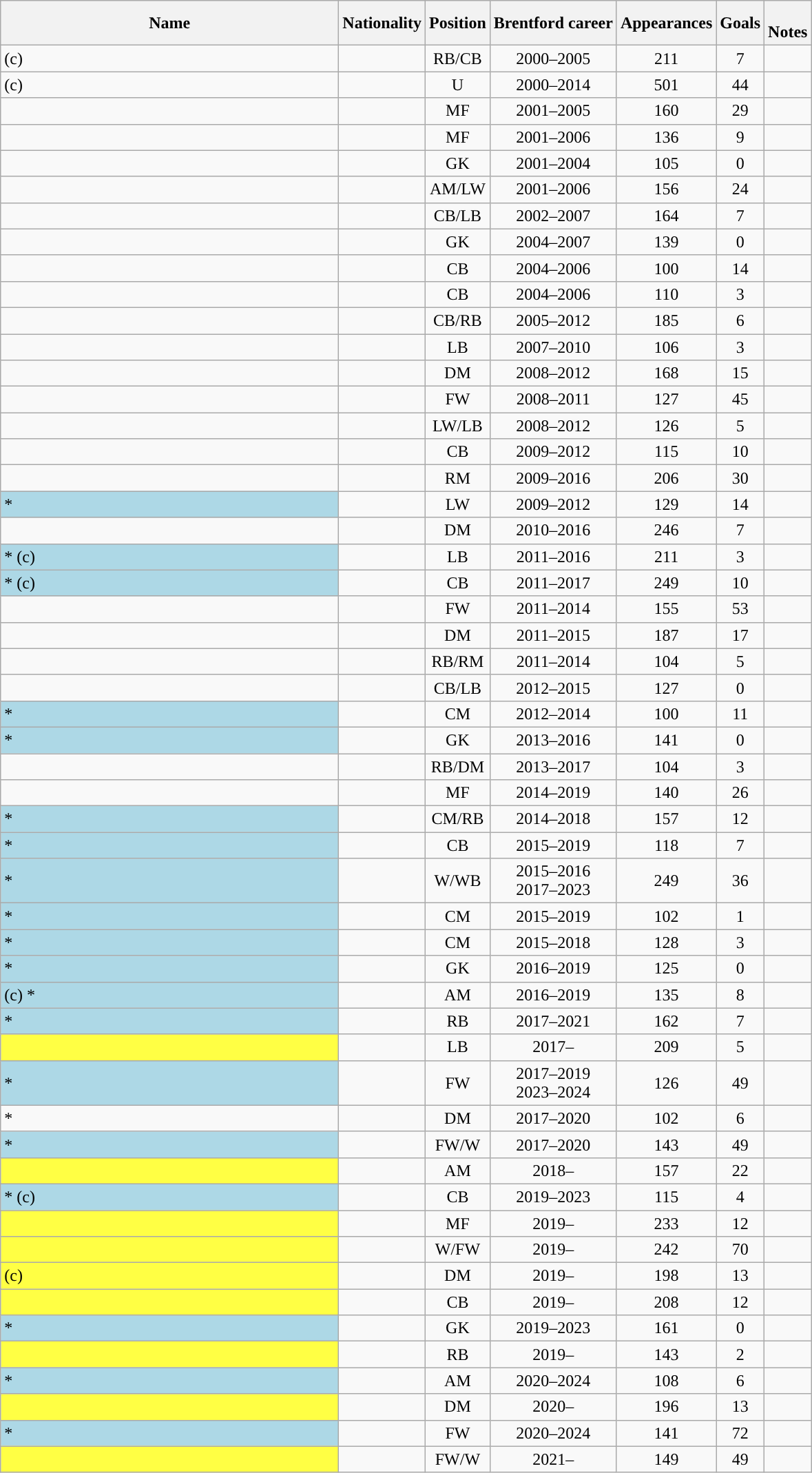<table class="wikitable sortable" style="text-align: center;">
<tr>
<th style="width:20em">Name</th>
<th>Nationality</th>
<th>Position</th>
<th>Brentford career</th>
<th>Appearances</th>
<th>Goals</th>
<th><br>Notes</th>
</tr>
<tr>
<td style="text-align:left;"> (c)</td>
<td style="text-align:left;"></td>
<td>RB/CB</td>
<td>2000–2005</td>
<td>211</td>
<td>7</td>
<td></td>
</tr>
<tr>
<td style="text-align:left;"> (c)</td>
<td style="text-align:left;"></td>
<td>U</td>
<td>2000–2014</td>
<td>501</td>
<td>44</td>
<td><br></td>
</tr>
<tr>
<td style="text-align:left;"></td>
<td style="text-align:left;"></td>
<td>MF</td>
<td>2001–2005</td>
<td>160</td>
<td>29</td>
<td></td>
</tr>
<tr>
<td style="text-align:left;"></td>
<td style="text-align:left;"></td>
<td>MF</td>
<td>2001–2006</td>
<td>136</td>
<td>9</td>
<td></td>
</tr>
<tr>
<td style="text-align:left;"></td>
<td style="text-align:left;"></td>
<td>GK</td>
<td>2001–2004</td>
<td>105</td>
<td>0</td>
<td></td>
</tr>
<tr>
<td style="text-align:left;"></td>
<td style="text-align:left;"></td>
<td>AM/LW</td>
<td>2001–2006</td>
<td>156</td>
<td>24</td>
<td></td>
</tr>
<tr>
<td style="text-align:left;"></td>
<td style="text-align:left;"></td>
<td>CB/LB</td>
<td>2002–2007</td>
<td>164</td>
<td>7</td>
<td></td>
</tr>
<tr>
<td style="text-align:left;"></td>
<td style="text-align:left;"></td>
<td>GK</td>
<td>2004–2007</td>
<td>139</td>
<td>0</td>
<td></td>
</tr>
<tr>
<td style="text-align:left;"><strong></strong></td>
<td style="text-align:left;"></td>
<td>CB</td>
<td>2004–2006</td>
<td>100</td>
<td>14</td>
<td></td>
</tr>
<tr>
<td style="text-align:left;"></td>
<td style="text-align:left;"></td>
<td>CB</td>
<td>2004–2006</td>
<td>110</td>
<td>3</td>
<td></td>
</tr>
<tr>
<td style="text-align:left;"></td>
<td align="left"></td>
<td>CB/RB</td>
<td>2005–2012</td>
<td>185</td>
<td>6</td>
<td></td>
</tr>
<tr>
<td style="text-align:left;"></td>
<td style="text-align:left;"></td>
<td>LB</td>
<td>2007–2010</td>
<td>106</td>
<td>3</td>
<td></td>
</tr>
<tr>
<td style="text-align:left;"><strong></strong></td>
<td style="text-align:left;"></td>
<td>DM</td>
<td>2008–2012</td>
<td>168</td>
<td>15</td>
<td></td>
</tr>
<tr>
<td style="text-align:left;"></td>
<td style="text-align:left;"></td>
<td>FW</td>
<td>2008–2011</td>
<td>127</td>
<td>45</td>
<td></td>
</tr>
<tr>
<td style="text-align:left;"></td>
<td style="text-align:left;"></td>
<td>LW/LB</td>
<td>2008–2012</td>
<td>126</td>
<td>5</td>
<td></td>
</tr>
<tr>
<td style="text-align:left;"></td>
<td style="text-align:left;"></td>
<td>CB</td>
<td>2009–2012</td>
<td>115</td>
<td>10</td>
<td></td>
</tr>
<tr>
<td style="text-align:left;"></td>
<td style="text-align:left;"></td>
<td>RM</td>
<td>2009–2016</td>
<td>206</td>
<td>30</td>
<td></td>
</tr>
<tr>
<td style="text-align:left; background:lightblue;"> *</td>
<td style="text-align:left;"></td>
<td>LW</td>
<td>2009–2012</td>
<td>129</td>
<td>14</td>
<td></td>
</tr>
<tr>
<td style="text-align:left;"></td>
<td style="text-align:left;"></td>
<td>DM</td>
<td>2010–2016</td>
<td>246</td>
<td>7</td>
<td></td>
</tr>
<tr>
<td style="text-align:left; background:lightblue;"> * (c)</td>
<td style="text-align:left;"></td>
<td>LB</td>
<td>2011–2016</td>
<td>211</td>
<td>3</td>
<td></td>
</tr>
<tr>
<td style="text-align:left; background:lightblue;"> * (c)</td>
<td style="text-align:left;"></td>
<td>CB</td>
<td>2011–2017</td>
<td>249</td>
<td>10</td>
<td></td>
</tr>
<tr>
<td style="text-align:left"></td>
<td style="text-align:left;"></td>
<td>FW</td>
<td>2011–2014</td>
<td>155</td>
<td>53</td>
<td></td>
</tr>
<tr>
<td style="text-align:left;"></td>
<td style="text-align:left;"></td>
<td>DM</td>
<td>2011–2015</td>
<td>187</td>
<td>17</td>
<td></td>
</tr>
<tr>
<td style="text-align:left"></td>
<td align="left"></td>
<td>RB/RM</td>
<td>2011–2014</td>
<td>104</td>
<td>5</td>
<td></td>
</tr>
<tr>
<td style="text-align:left"></td>
<td style="text-align:left;"></td>
<td>CB/LB</td>
<td>2012–2015</td>
<td>127</td>
<td>0</td>
<td></td>
</tr>
<tr>
<td style="text-align:left; background:lightblue;"> *</td>
<td align="left"></td>
<td>CM</td>
<td>2012–2014</td>
<td>100</td>
<td>11</td>
<td></td>
</tr>
<tr>
<td style="text-align:left; background:lightblue;"> *</td>
<td align="left"></td>
<td>GK</td>
<td>2013–2016</td>
<td>141</td>
<td>0</td>
<td></td>
</tr>
<tr>
<td style="text-align:left"></td>
<td style="text-align:left;"></td>
<td>RB/DM</td>
<td>2013–2017</td>
<td>104</td>
<td>3</td>
<td></td>
</tr>
<tr>
<td style="text-align:left;"><strong></strong></td>
<td align="left"></td>
<td>MF</td>
<td>2014–2019</td>
<td>140</td>
<td>26</td>
<td></td>
</tr>
<tr>
<td style="text-align:left; background:lightblue;"> *</td>
<td style="text-align:left;"></td>
<td>CM/RB</td>
<td>2014–2018</td>
<td>157</td>
<td>12</td>
<td></td>
</tr>
<tr>
<td style="text-align:left; background:lightblue;"> *</td>
<td style="text-align:left;"></td>
<td>CB</td>
<td>2015–2019</td>
<td>118</td>
<td>7</td>
<td></td>
</tr>
<tr>
<td style="text-align:left; background:lightblue;"> *</td>
<td style="text-align:left;"></td>
<td>W/WB</td>
<td>2015–2016<br>2017–2023</td>
<td>249</td>
<td>36</td>
<td></td>
</tr>
<tr>
<td style="text-align:left; background:lightblue;"> *</td>
<td style="text-align:left;"></td>
<td>CM</td>
<td>2015–2019</td>
<td>102</td>
<td>1</td>
<td></td>
</tr>
<tr>
<td style="text-align:left; background:lightblue;"> *</td>
<td style="text-align:left;"></td>
<td>CM</td>
<td>2015–2018</td>
<td>128</td>
<td>3</td>
<td></td>
</tr>
<tr>
<td style="text-align:left; background:lightblue;"> *</td>
<td style="text-align:left;"></td>
<td>GK</td>
<td>2016–2019</td>
<td>125</td>
<td>0</td>
<td></td>
</tr>
<tr>
<td style="text-align:left; background:lightblue;"><strong></strong> (c) *</td>
<td style="text-align:left;"></td>
<td>AM</td>
<td>2016–2019</td>
<td>135</td>
<td>8</td>
<td></td>
</tr>
<tr>
<td style="text-align:left; background:lightblue;"><strong></strong> *</td>
<td style="text-align:left;"></td>
<td>RB</td>
<td>2017–2021</td>
<td>162</td>
<td>7</td>
<td></td>
</tr>
<tr>
<td style="text-align:left; background:#ff4;"> </td>
<td style="text-align:left;"></td>
<td>LB</td>
<td>2017–</td>
<td>209</td>
<td>5</td>
<td></td>
</tr>
<tr>
<td style="text-align:left; background:lightblue;"> *</td>
<td style="text-align:left;"></td>
<td>FW</td>
<td>2017–2019<br>2023–2024</td>
<td>126</td>
<td>49</td>
<td></td>
</tr>
<tr>
<td style="text-align:left;"><strong></strong> *</td>
<td style="text-align:left;"></td>
<td>DM</td>
<td>2017–2020</td>
<td>102</td>
<td>6</td>
<td></td>
</tr>
<tr>
<td style="text-align:left; background:lightblue;"> *</td>
<td style="text-align:left;"></td>
<td>FW/W</td>
<td>2017–2020</td>
<td>143</td>
<td>49</td>
<td></td>
</tr>
<tr>
<td style="text-align:left; background:#ff4;"> </td>
<td style="text-align:left;"></td>
<td>AM</td>
<td>2018–</td>
<td>157</td>
<td>22</td>
<td></td>
</tr>
<tr>
<td style="text-align:left; background:lightblue;"><strong></strong> * (c)</td>
<td style="text-align:left;"></td>
<td>CB</td>
<td>2019–2023</td>
<td>115</td>
<td>4</td>
<td></td>
</tr>
<tr>
<td style="text-align:left; background:#ff4;"><strong></strong> </td>
<td style="text-align:left;"></td>
<td>MF</td>
<td>2019–</td>
<td>233</td>
<td>12</td>
<td></td>
</tr>
<tr>
<td style="text-align:left; background:#ff4;"><strong></strong> </td>
<td style="text-align:left;"></td>
<td>W/FW</td>
<td>2019–</td>
<td>242</td>
<td>70</td>
<td></td>
</tr>
<tr>
<td style="text-align:left; background:#ff4;"><strong></strong>  (c)</td>
<td style="text-align:left;"></td>
<td>DM</td>
<td>2019–</td>
<td>198</td>
<td>13</td>
<td></td>
</tr>
<tr>
<td style="text-align:left; background:#ff4;"><strong></strong> </td>
<td style="text-align:left;"></td>
<td>CB</td>
<td>2019–</td>
<td>208</td>
<td>12</td>
<td></td>
</tr>
<tr>
<td style="text-align:left; background:lightblue;"><strong></strong> *</td>
<td style="text-align:left;"></td>
<td>GK</td>
<td>2019–2023</td>
<td>161</td>
<td>0</td>
<td></td>
</tr>
<tr>
<td style="text-align:left; background:#ff4;"><strong></strong> </td>
<td style="text-align:left;"></td>
<td>RB</td>
<td>2019–</td>
<td>143</td>
<td>2</td>
<td></td>
</tr>
<tr>
<td style="text-align:left; background:lightblue;"><strong></strong> *</td>
<td style="text-align:left;"></td>
<td>AM</td>
<td>2020–2024</td>
<td>108</td>
<td>6</td>
<td><br></td>
</tr>
<tr>
<td style="text-align:left; background:#ff4;"> </td>
<td style="text-align:left;"></td>
<td>DM</td>
<td>2020–</td>
<td>196</td>
<td>13</td>
<td></td>
</tr>
<tr>
<td style="text-align:left; background:lightblue;"><strong></strong> *</td>
<td style="text-align:left;"></td>
<td>FW</td>
<td>2020–2024</td>
<td>141</td>
<td>72</td>
<td></td>
</tr>
<tr>
<td style="text-align:left; background:#ff4;"><strong></strong> </td>
<td style="text-align:left;"></td>
<td>FW/W</td>
<td>2021–</td>
<td>149</td>
<td>49</td>
<td></td>
</tr>
</table>
